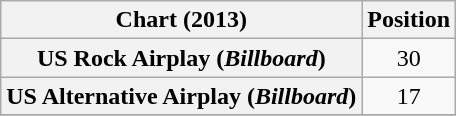<table class="wikitable plainrowheaders sortable" style="text-align:center;">
<tr>
<th>Chart (2013)</th>
<th>Position</th>
</tr>
<tr>
<th scope="row">US Rock Airplay (<em>Billboard</em>)</th>
<td style="text-align:center;">30</td>
</tr>
<tr>
<th scope="row">US Alternative Airplay (<em>Billboard</em>)</th>
<td style="text-align:center;">17</td>
</tr>
<tr>
</tr>
</table>
